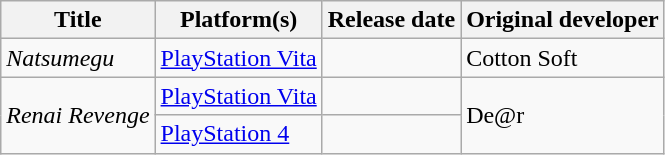<table class="wikitable sortable" width="auto">
<tr>
<th>Title</th>
<th>Platform(s)</th>
<th>Release date</th>
<th>Original developer</th>
</tr>
<tr>
<td><em>Natsumegu</em></td>
<td><a href='#'>PlayStation Vita</a></td>
<td></td>
<td>Cotton Soft</td>
</tr>
<tr>
<td scope="row" rowspan="2"><em>Renai Revenge</em></td>
<td><a href='#'>PlayStation Vita</a></td>
<td></td>
<td scope="row" rowspan="2">De@r</td>
</tr>
<tr>
<td><a href='#'>PlayStation 4</a></td>
<td></td>
</tr>
</table>
